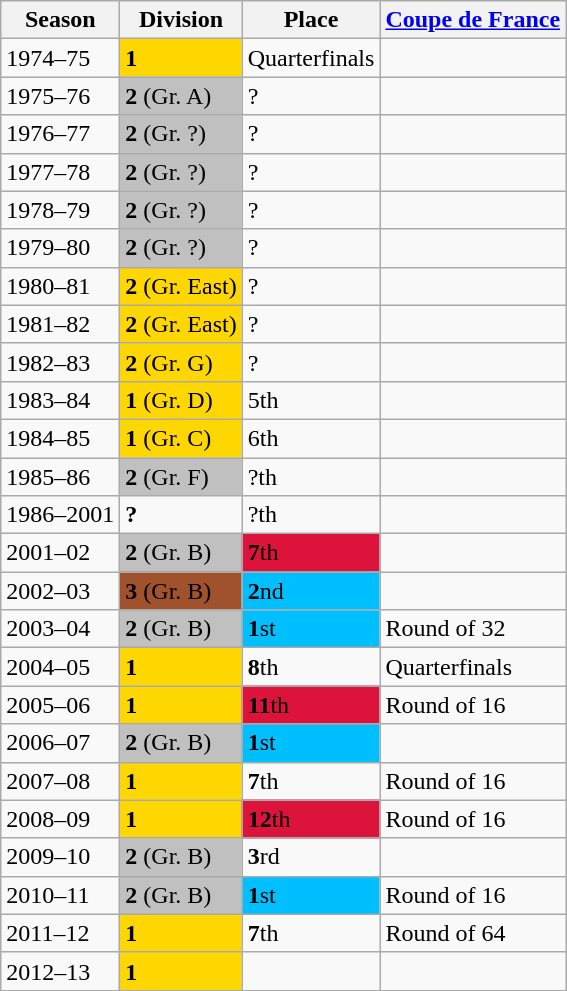<table class="wikitable">
<tr style="background:#f0f6fa;">
<th><strong>Season</strong></th>
<th><strong>Division</strong></th>
<th><strong>Place</strong></th>
<th><strong><a href='#'>Coupe de France</a></strong></th>
</tr>
<tr>
<td>1974–75</td>
<td bgcolor=gold><strong>1</strong></td>
<td>Quarterfinals</td>
<td></td>
</tr>
<tr>
<td>1975–76</td>
<td bgcolor=silver><strong>2</strong> (Gr. A)</td>
<td>?</td>
<td></td>
</tr>
<tr>
<td>1976–77</td>
<td bgcolor=silver><strong>2</strong> (Gr. ?)</td>
<td>?</td>
<td></td>
</tr>
<tr>
<td>1977–78</td>
<td bgcolor=silver><strong>2</strong> (Gr. ?)</td>
<td>?</td>
<td></td>
</tr>
<tr>
<td>1978–79</td>
<td bgcolor=silver><strong>2</strong> (Gr. ?)</td>
<td>?</td>
<td></td>
</tr>
<tr>
<td>1979–80</td>
<td bgcolor=silver><strong>2</strong> (Gr. ?)</td>
<td>?</td>
<td></td>
</tr>
<tr>
<td>1980–81</td>
<td bgcolor=gold><strong>2</strong> (Gr. East)</td>
<td>?</td>
<td></td>
</tr>
<tr>
<td>1981–82</td>
<td bgcolor=gold><strong>2</strong> (Gr. East)</td>
<td>?</td>
<td></td>
</tr>
<tr>
<td>1982–83</td>
<td bgcolor=gold><strong>2</strong> (Gr. G)</td>
<td>?</td>
<td></td>
</tr>
<tr>
<td>1983–84</td>
<td bgcolor=gold><strong>1</strong> (Gr. D)</td>
<td>5th</td>
<td></td>
</tr>
<tr>
<td>1984–85</td>
<td bgcolor=gold><strong>1</strong> (Gr. C)</td>
<td>6th</td>
<td></td>
</tr>
<tr>
<td>1985–86</td>
<td bgcolor=silver><strong>2</strong> (Gr. F)</td>
<td>?th</td>
<td></td>
</tr>
<tr>
<td>1986–2001</td>
<td><strong>?</strong></td>
<td>?th</td>
<td></td>
</tr>
<tr>
<td>2001–02</td>
<td bgcolor=silver><strong>2</strong> (Gr. B)</td>
<td bgcolor=#DC143C><strong>7</strong>th</td>
<td></td>
</tr>
<tr>
<td>2002–03</td>
<td bgcolor=#A0522D><strong>3</strong> (Gr. B)</td>
<td bgcolor=#00BFFF><strong>2</strong>nd</td>
<td></td>
</tr>
<tr>
<td>2003–04</td>
<td bgcolor=silver><strong>2</strong> (Gr. B)</td>
<td bgcolor=#00BFFF><strong>1</strong>st</td>
<td>Round of 32</td>
</tr>
<tr>
<td>2004–05</td>
<td bgcolor=gold><strong>1</strong></td>
<td><strong>8</strong>th</td>
<td>Quarterfinals</td>
</tr>
<tr>
<td>2005–06</td>
<td bgcolor=gold><strong>1</strong></td>
<td bgcolor=#DC143C><strong>11</strong>th</td>
<td>Round of 16</td>
</tr>
<tr>
<td>2006–07</td>
<td bgcolor=silver><strong>2</strong> (Gr. B)</td>
<td bgcolor=#00BFFF><strong>1</strong>st</td>
<td></td>
</tr>
<tr>
<td>2007–08</td>
<td bgcolor=gold><strong>1</strong></td>
<td><strong>7</strong>th</td>
<td>Round of 16</td>
</tr>
<tr>
<td>2008–09</td>
<td bgcolor=gold><strong>1</strong></td>
<td bgcolor=#DC143C><strong>12</strong>th</td>
<td>Round of 16</td>
</tr>
<tr>
<td>2009–10</td>
<td bgcolor=silver><strong>2</strong> (Gr. B)</td>
<td><strong>3</strong>rd</td>
<td></td>
</tr>
<tr>
<td>2010–11</td>
<td bgcolor=silver><strong>2</strong> (Gr. B)</td>
<td bgcolor=#00BFFF><strong>1</strong>st</td>
<td>Round of 16</td>
</tr>
<tr>
<td>2011–12</td>
<td bgcolor=gold><strong>1</strong></td>
<td><strong>7</strong>th</td>
<td>Round of 64</td>
</tr>
<tr>
<td>2012–13</td>
<td bgcolor=gold><strong>1</strong></td>
<td></td>
<td></td>
</tr>
<tr>
</tr>
</table>
